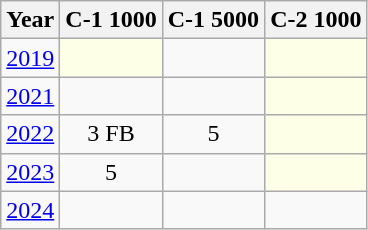<table class="wikitable" style="text-align:center;">
<tr>
<th>Year</th>
<th>C-1 1000</th>
<th>C-1 5000</th>
<th>C-2 1000</th>
</tr>
<tr>
<td><a href='#'>2019</a></td>
<td style="background:#fdffe7"></td>
<td></td>
<td style="background:#fdffe7"></td>
</tr>
<tr>
<td><a href='#'>2021</a></td>
<td></td>
<td></td>
<td style="background:#fdffe7"></td>
</tr>
<tr>
<td><a href='#'>2022</a></td>
<td>3 FB</td>
<td>5</td>
<td style="background:#fdffe7"></td>
</tr>
<tr>
<td><a href='#'>2023</a></td>
<td>5</td>
<td></td>
<td style="background:#fdffe7"></td>
</tr>
<tr>
<td><a href='#'>2024</a></td>
<td></td>
<td></td>
<td></td>
</tr>
</table>
